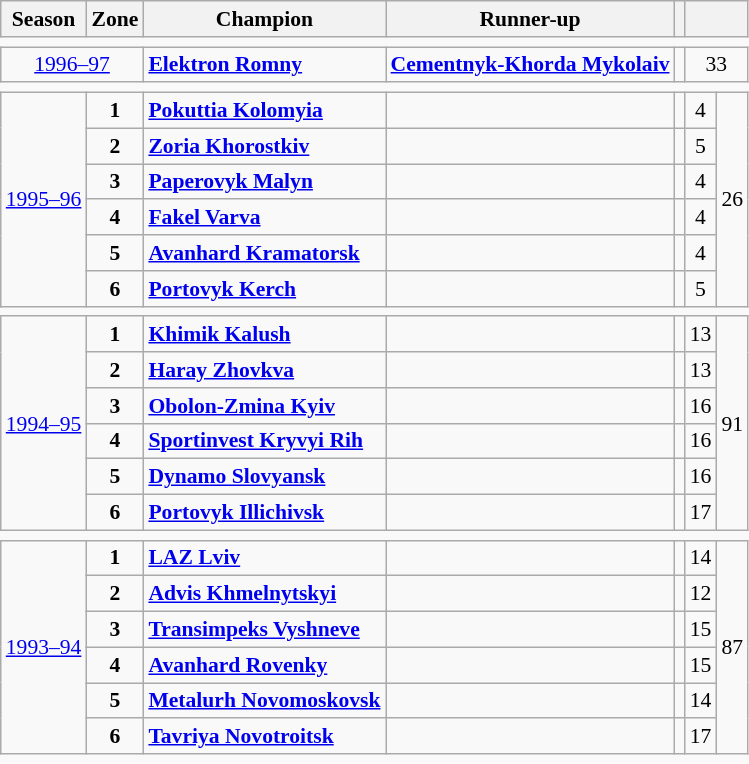<table class="wikitable" align=center style="border:2px black; font-size:90%;">
<tr>
<th>Season</th>
<th>Zone</th>
<th>Champion</th>
<th>Runner-up</th>
<th></th>
<th colspan=2></th>
</tr>
<tr>
<td colspan=5 style="border:1px black;"></td>
</tr>
<tr>
<td colspan=2 align=center><a href='#'>1996–97</a></td>
<td><strong><a href='#'>Elektron Romny</a></strong></td>
<td><strong><a href='#'>Cementnyk-Khorda Mykolaiv</a></strong></td>
<td></td>
<td align=center colspan=2>33</td>
</tr>
<tr>
<td colspan=5 style="border:1px black;"></td>
</tr>
<tr>
<td rowspan=6 align=center><a href='#'>1995–96</a></td>
<td align=center><strong>1</strong></td>
<td><strong><a href='#'>Pokuttia Kolomyia</a></strong></td>
<td></td>
<td></td>
<td align=center>4</td>
<td rowspan=6 align=center>26</td>
</tr>
<tr>
<td align=center><strong>2</strong></td>
<td><strong><a href='#'>Zoria Khorostkiv</a></strong></td>
<td></td>
<td></td>
<td align=center>5</td>
</tr>
<tr>
<td align=center><strong>3</strong></td>
<td><strong><a href='#'>Paperovyk Malyn</a></strong></td>
<td></td>
<td></td>
<td align=center>4</td>
</tr>
<tr>
<td align=center><strong>4</strong></td>
<td><strong><a href='#'>Fakel Varva</a></strong></td>
<td></td>
<td></td>
<td align=center>4</td>
</tr>
<tr>
<td align=center><strong>5</strong></td>
<td><strong><a href='#'>Avanhard Kramatorsk</a></strong></td>
<td></td>
<td></td>
<td align=center>4</td>
</tr>
<tr>
<td align=center><strong>6</strong></td>
<td><strong><a href='#'>Portovyk Kerch</a></strong></td>
<td></td>
<td></td>
<td align=center>5</td>
</tr>
<tr>
<td colspan=5 style="border:1px black;"></td>
</tr>
<tr>
<td rowspan=6 align=center><a href='#'>1994–95</a></td>
<td align=center><strong>1</strong></td>
<td><strong><a href='#'>Khimik Kalush</a></strong></td>
<td></td>
<td></td>
<td align=center>13</td>
<td rowspan=6 align=center>91</td>
</tr>
<tr>
<td align=center><strong>2</strong></td>
<td><strong><a href='#'>Haray Zhovkva</a></strong></td>
<td></td>
<td></td>
<td align=center>13</td>
</tr>
<tr>
<td align=center><strong>3</strong></td>
<td><strong><a href='#'>Obolon-Zmina Kyiv</a></strong></td>
<td></td>
<td></td>
<td align=center>16</td>
</tr>
<tr>
<td align=center><strong>4</strong></td>
<td><strong><a href='#'>Sportinvest Kryvyi Rih</a></strong></td>
<td></td>
<td></td>
<td align=center>16</td>
</tr>
<tr>
<td align=center><strong>5</strong></td>
<td><strong><a href='#'>Dynamo Slovyansk</a></strong></td>
<td></td>
<td></td>
<td align=center>16</td>
</tr>
<tr>
<td align=center><strong>6</strong></td>
<td><strong><a href='#'>Portovyk Illichivsk</a></strong></td>
<td></td>
<td></td>
<td align=center>17</td>
</tr>
<tr>
<td colspan=5 style="border:1px black;"></td>
</tr>
<tr>
<td rowspan=6 align=center><a href='#'>1993–94</a></td>
<td align=center><strong>1</strong></td>
<td><strong><a href='#'>LAZ Lviv</a></strong></td>
<td></td>
<td></td>
<td align=center>14</td>
<td rowspan=6 align=center>87</td>
</tr>
<tr>
<td align=center><strong>2</strong></td>
<td><strong><a href='#'>Advis Khmelnytskyi</a></strong></td>
<td></td>
<td></td>
<td align=center>12</td>
</tr>
<tr>
<td align=center><strong>3</strong></td>
<td><strong><a href='#'>Transimpeks Vyshneve</a></strong></td>
<td></td>
<td></td>
<td align=center>15</td>
</tr>
<tr>
<td align=center><strong>4</strong></td>
<td><strong><a href='#'>Avanhard Rovenky</a></strong></td>
<td></td>
<td></td>
<td align=center>15</td>
</tr>
<tr>
<td align=center><strong>5</strong></td>
<td><strong><a href='#'>Metalurh Novomoskovsk</a></strong></td>
<td></td>
<td></td>
<td align=center>14</td>
</tr>
<tr>
<td align=center><strong>6</strong></td>
<td><strong><a href='#'>Tavriya Novotroitsk</a></strong></td>
<td></td>
<td></td>
<td align=center>17</td>
</tr>
<tr>
<td colspan=5 style="border:1px black;"></td>
</tr>
</table>
